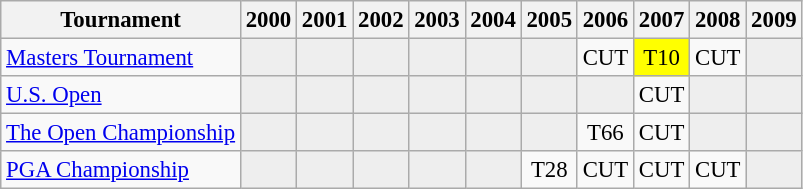<table class="wikitable" style="font-size:95%;text-align:center;">
<tr>
<th>Tournament</th>
<th>2000</th>
<th>2001</th>
<th>2002</th>
<th>2003</th>
<th>2004</th>
<th>2005</th>
<th>2006</th>
<th>2007</th>
<th>2008</th>
<th>2009</th>
</tr>
<tr>
<td align=left><a href='#'>Masters Tournament</a></td>
<td style="background:#eeeeee;"></td>
<td style="background:#eeeeee;"></td>
<td style="background:#eeeeee;"></td>
<td style="background:#eeeeee;"></td>
<td style="background:#eeeeee;"></td>
<td style="background:#eeeeee;"></td>
<td>CUT</td>
<td style="background:yellow;">T10</td>
<td>CUT</td>
<td style="background:#eeeeee;"></td>
</tr>
<tr>
<td align=left><a href='#'>U.S. Open</a></td>
<td style="background:#eeeeee;"></td>
<td style="background:#eeeeee;"></td>
<td style="background:#eeeeee;"></td>
<td style="background:#eeeeee;"></td>
<td style="background:#eeeeee;"></td>
<td style="background:#eeeeee;"></td>
<td style="background:#eeeeee;"></td>
<td>CUT</td>
<td style="background:#eeeeee;"></td>
<td style="background:#eeeeee;"></td>
</tr>
<tr>
<td align=left><a href='#'>The Open Championship</a></td>
<td style="background:#eeeeee;"></td>
<td style="background:#eeeeee;"></td>
<td style="background:#eeeeee;"></td>
<td style="background:#eeeeee;"></td>
<td style="background:#eeeeee;"></td>
<td style="background:#eeeeee;"></td>
<td>T66</td>
<td>CUT</td>
<td style="background:#eeeeee;"></td>
<td style="background:#eeeeee;"></td>
</tr>
<tr>
<td align=left><a href='#'>PGA Championship</a></td>
<td style="background:#eeeeee;"></td>
<td style="background:#eeeeee;"></td>
<td style="background:#eeeeee;"></td>
<td style="background:#eeeeee;"></td>
<td style="background:#eeeeee;"></td>
<td>T28</td>
<td>CUT</td>
<td>CUT</td>
<td>CUT</td>
<td style="background:#eeeeee;"></td>
</tr>
</table>
